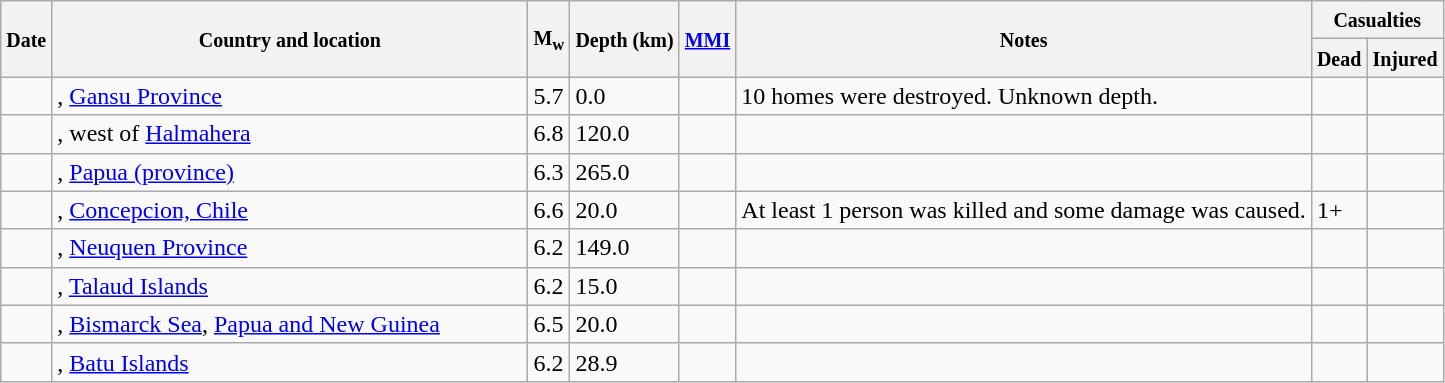<table class="wikitable sortable sort-under" style="border:1px black; margin-left:1em;">
<tr>
<th rowspan="2"><small>Date</small></th>
<th rowspan="2" style="width: 310px"><small>Country and location</small></th>
<th rowspan="2"><small>M<sub>w</sub></small></th>
<th rowspan="2"><small>Depth (km)</small></th>
<th rowspan="2"><small><a href='#'>MMI</a></small></th>
<th rowspan="2" class="unsortable"><small>Notes</small></th>
<th colspan="2"><small>Casualties</small></th>
</tr>
<tr>
<th><small>Dead</small></th>
<th><small>Injured</small></th>
</tr>
<tr>
<td></td>
<td>, <a href='#'>Gansu Province</a></td>
<td>5.7</td>
<td>0.0</td>
<td></td>
<td>10 homes were destroyed. Unknown depth.</td>
<td></td>
<td></td>
</tr>
<tr>
<td></td>
<td>, west of <a href='#'>Halmahera</a></td>
<td>6.8</td>
<td>120.0</td>
<td></td>
<td></td>
<td></td>
<td></td>
</tr>
<tr>
<td></td>
<td>, <a href='#'>Papua (province)</a></td>
<td>6.3</td>
<td>265.0</td>
<td></td>
<td></td>
<td></td>
<td></td>
</tr>
<tr>
<td></td>
<td>, <a href='#'>Concepcion, Chile</a></td>
<td>6.6</td>
<td>20.0</td>
<td></td>
<td>At least 1 person was killed and some damage was caused.</td>
<td>1+</td>
<td></td>
</tr>
<tr>
<td></td>
<td>, <a href='#'>Neuquen Province</a></td>
<td>6.2</td>
<td>149.0</td>
<td></td>
<td></td>
<td></td>
<td></td>
</tr>
<tr>
<td></td>
<td>, <a href='#'>Talaud Islands</a></td>
<td>6.2</td>
<td>15.0</td>
<td></td>
<td></td>
<td></td>
<td></td>
</tr>
<tr>
<td></td>
<td>, <a href='#'>Bismarck Sea</a>, <a href='#'>Papua and New Guinea</a></td>
<td>6.5</td>
<td>20.0</td>
<td></td>
<td></td>
<td></td>
<td></td>
</tr>
<tr>
<td></td>
<td>, <a href='#'>Batu Islands</a></td>
<td>6.2</td>
<td>28.9</td>
<td></td>
<td></td>
<td></td>
<td></td>
</tr>
</table>
